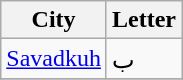<table class="wikitable">
<tr>
<th>City</th>
<th>Letter</th>
</tr>
<tr>
<td><a href='#'>Savadkuh</a></td>
<td>ب</td>
</tr>
<tr>
</tr>
</table>
